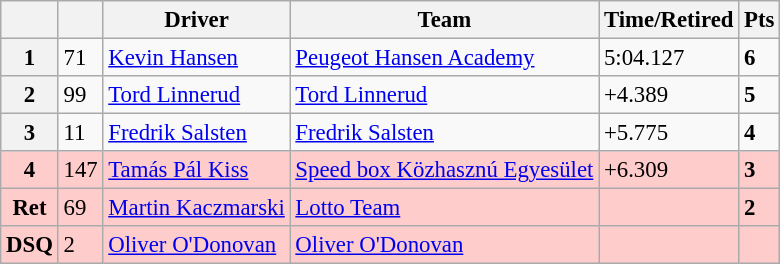<table class=wikitable style="font-size:95%">
<tr>
<th></th>
<th></th>
<th>Driver</th>
<th>Team</th>
<th>Time/Retired</th>
<th>Pts</th>
</tr>
<tr>
<th>1</th>
<td>71</td>
<td> <a href='#'>Kevin Hansen</a></td>
<td><a href='#'>Peugeot Hansen Academy</a></td>
<td>5:04.127</td>
<td><strong>6</strong></td>
</tr>
<tr>
<th>2</th>
<td>99</td>
<td> <a href='#'>Tord Linnerud</a></td>
<td><a href='#'>Tord Linnerud</a></td>
<td>+4.389</td>
<td><strong>5</strong></td>
</tr>
<tr>
<th>3</th>
<td>11</td>
<td> <a href='#'>Fredrik Salsten</a></td>
<td><a href='#'>Fredrik Salsten</a></td>
<td>+5.775</td>
<td><strong>4</strong></td>
</tr>
<tr>
<th style="background:#ffcccc;">4</th>
<td style="background:#ffcccc;">147</td>
<td style="background:#ffcccc;"> <a href='#'>Tamás Pál Kiss</a></td>
<td style="background:#ffcccc;"><a href='#'>Speed box Közhasznú Egyesület</a></td>
<td style="background:#ffcccc;">+6.309</td>
<td style="background:#ffcccc;"><strong>3</strong></td>
</tr>
<tr>
<th style="background:#ffcccc;">Ret</th>
<td style="background:#ffcccc;">69</td>
<td style="background:#ffcccc;"> <a href='#'>Martin Kaczmarski</a></td>
<td style="background:#ffcccc;"><a href='#'>Lotto Team</a></td>
<td style="background:#ffcccc;"></td>
<td style="background:#ffcccc;"><strong>2</strong></td>
</tr>
<tr>
<th style="background:#ffcccc;">DSQ</th>
<td style="background:#ffcccc;">2</td>
<td style="background:#ffcccc;"> <a href='#'>Oliver O'Donovan</a></td>
<td style="background:#ffcccc;"><a href='#'>Oliver O'Donovan</a></td>
<td style="background:#ffcccc;"></td>
<td style="background:#ffcccc;"></td>
</tr>
</table>
